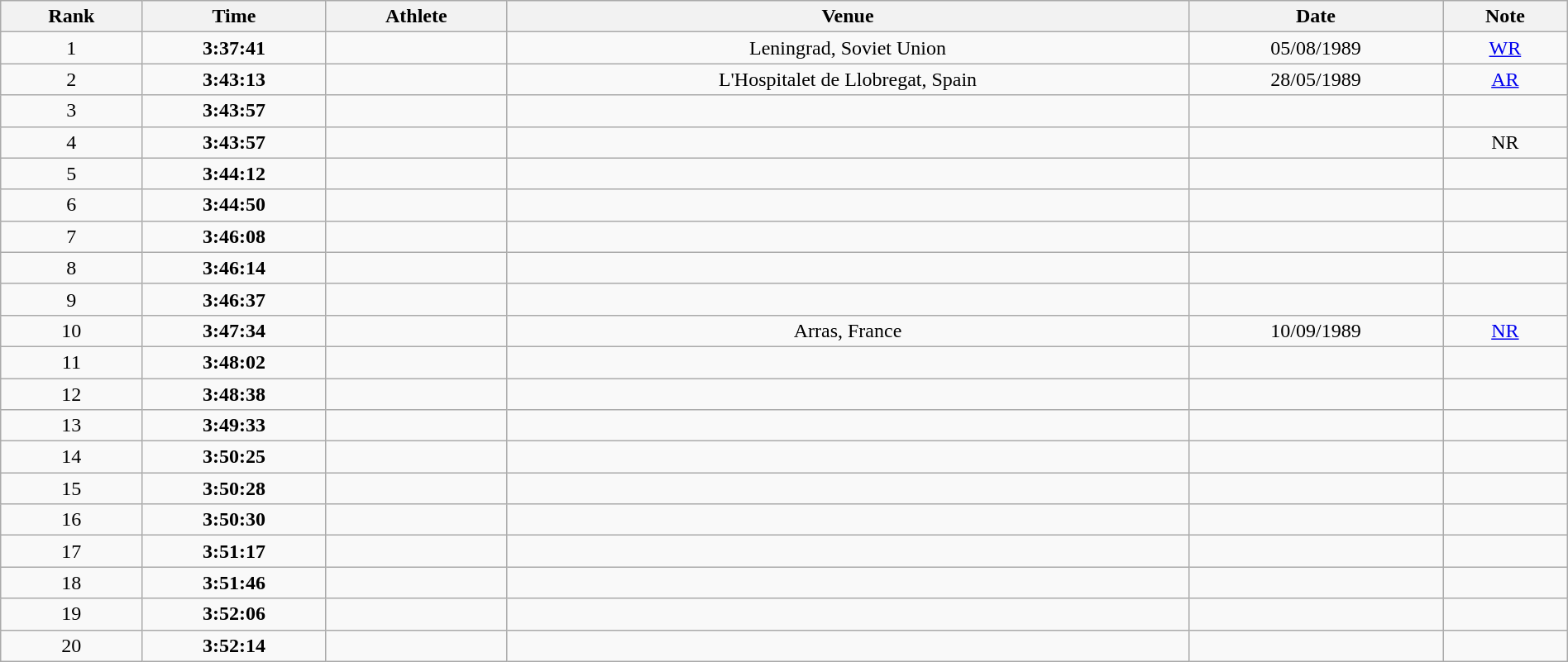<table class="wikitable" style="text-align:center; width:100%">
<tr>
<th>Rank</th>
<th>Time</th>
<th>Athlete</th>
<th>Venue</th>
<th>Date</th>
<th>Note</th>
</tr>
<tr>
<td>1</td>
<td><strong>3:37:41</strong></td>
<td align=left></td>
<td>Leningrad, Soviet Union</td>
<td>05/08/1989</td>
<td><a href='#'>WR</a></td>
</tr>
<tr>
<td>2</td>
<td><strong>3:43:13</strong></td>
<td align=left></td>
<td>L'Hospitalet de Llobregat, Spain</td>
<td>28/05/1989</td>
<td><a href='#'>AR</a></td>
</tr>
<tr>
<td>3</td>
<td><strong>3:43:57</strong></td>
<td align=left></td>
<td></td>
<td></td>
<td></td>
</tr>
<tr>
<td>4</td>
<td><strong>3:43:57</strong></td>
<td align=left></td>
<td></td>
<td></td>
<td>NR</td>
</tr>
<tr>
<td>5</td>
<td><strong>3:44:12</strong></td>
<td align=left></td>
<td></td>
<td></td>
<td></td>
</tr>
<tr>
<td>6</td>
<td><strong>3:44:50</strong></td>
<td align=left></td>
<td></td>
<td></td>
<td></td>
</tr>
<tr>
<td>7</td>
<td><strong>3:46:08</strong></td>
<td align=left></td>
<td></td>
<td></td>
<td></td>
</tr>
<tr>
<td>8</td>
<td><strong>3:46:14</strong></td>
<td align=left></td>
<td></td>
<td></td>
<td></td>
</tr>
<tr>
<td>9</td>
<td><strong>3:46:37</strong></td>
<td align=left></td>
<td></td>
<td></td>
<td></td>
</tr>
<tr>
<td>10</td>
<td><strong>3:47:34</strong></td>
<td align=left></td>
<td>Arras, France</td>
<td>10/09/1989</td>
<td><a href='#'>NR</a></td>
</tr>
<tr>
<td>11</td>
<td><strong>3:48:02</strong></td>
<td align=left></td>
<td></td>
<td></td>
<td></td>
</tr>
<tr>
<td>12</td>
<td><strong>3:48:38</strong></td>
<td align=left></td>
<td></td>
<td></td>
<td></td>
</tr>
<tr>
<td>13</td>
<td><strong>3:49:33</strong></td>
<td align=left></td>
<td></td>
<td></td>
<td></td>
</tr>
<tr>
<td>14</td>
<td><strong>3:50:25</strong></td>
<td align=left></td>
<td></td>
<td></td>
<td></td>
</tr>
<tr>
<td>15</td>
<td><strong>3:50:28</strong></td>
<td align=left></td>
<td></td>
<td></td>
<td></td>
</tr>
<tr>
<td>16</td>
<td><strong>3:50:30</strong></td>
<td align=left></td>
<td></td>
<td></td>
<td></td>
</tr>
<tr>
<td>17</td>
<td><strong>3:51:17</strong></td>
<td align=left></td>
<td></td>
<td></td>
<td></td>
</tr>
<tr>
<td>18</td>
<td><strong>3:51:46</strong></td>
<td align=left></td>
<td></td>
<td></td>
<td></td>
</tr>
<tr>
<td>19</td>
<td><strong>3:52:06</strong></td>
<td align=left></td>
<td></td>
<td></td>
<td></td>
</tr>
<tr>
<td>20</td>
<td><strong>3:52:14</strong></td>
<td align=left></td>
<td></td>
<td></td>
<td></td>
</tr>
</table>
